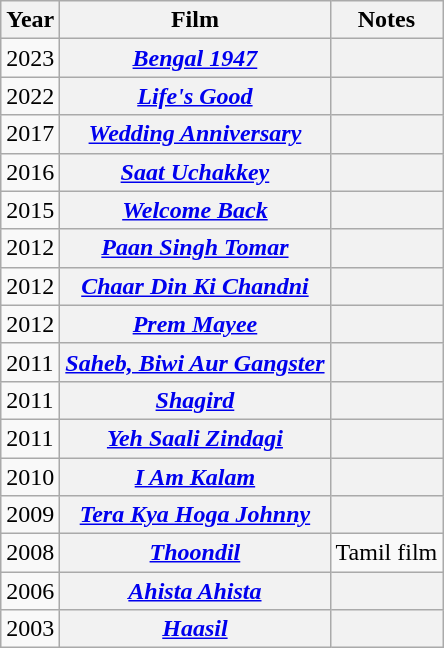<table class="wikitable sortable plainrowheaders">
<tr>
<th scope="col">Year</th>
<th scope="col">Film</th>
<th scope="col">Notes</th>
</tr>
<tr>
<td>2023</td>
<th scope="row"><em><a href='#'>Bengal 1947</a></em></th>
<th></th>
</tr>
<tr>
<td>2022</td>
<th scope="row"><em><a href='#'>Life's Good</a></em></th>
<th></th>
</tr>
<tr>
<td>2017</td>
<th scope="row"><em><a href='#'>Wedding Anniversary</a></em></th>
<th></th>
</tr>
<tr>
<td>2016</td>
<th scope="row"><em><a href='#'>Saat Uchakkey</a></em></th>
<th></th>
</tr>
<tr>
<td>2015</td>
<th scope="row"><em><a href='#'>Welcome Back</a></em></th>
<th></th>
</tr>
<tr>
<td>2012</td>
<th scope="row"><em><a href='#'>Paan Singh Tomar</a></em></th>
<th></th>
</tr>
<tr>
<td>2012</td>
<th scope="row"><em><a href='#'>Chaar Din Ki Chandni</a></em></th>
<th></th>
</tr>
<tr>
<td>2012</td>
<th scope="row"><em><a href='#'>Prem Mayee</a></em></th>
<th></th>
</tr>
<tr>
<td>2011</td>
<th scope="row"><em><a href='#'>Saheb, Biwi Aur Gangster</a></em></th>
<th></th>
</tr>
<tr>
<td>2011</td>
<th scope="row"><em><a href='#'>Shagird</a></em></th>
<th></th>
</tr>
<tr>
<td>2011</td>
<th scope="row"><em><a href='#'>Yeh Saali Zindagi</a></em></th>
<th></th>
</tr>
<tr>
<td>2010</td>
<th scope="row"><em><a href='#'>I Am Kalam</a></em></th>
<th></th>
</tr>
<tr>
<td>2009</td>
<th scope="row"><em><a href='#'>Tera Kya Hoga Johnny</a></em></th>
<th></th>
</tr>
<tr>
<td>2008</td>
<th scope="row"><em><a href='#'>Thoondil</a></em></th>
<td>Tamil film</td>
</tr>
<tr>
<td>2006</td>
<th scope="row"><em><a href='#'>Ahista Ahista</a></em></th>
<th></th>
</tr>
<tr>
<td>2003</td>
<th scope="row"><em><a href='#'>Haasil</a></em></th>
<th></th>
</tr>
</table>
